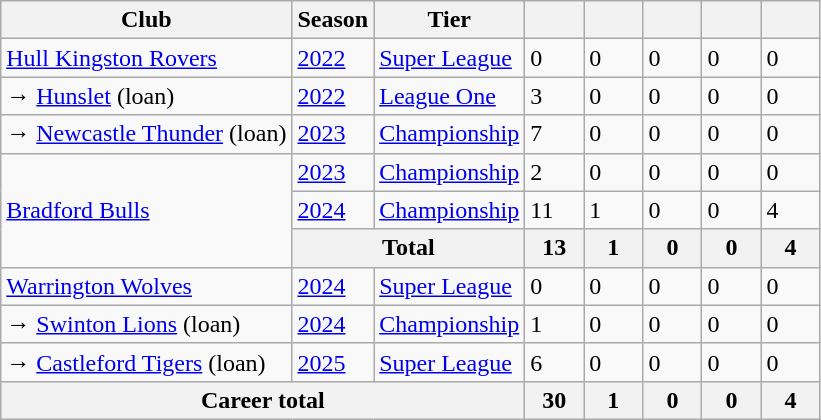<table class="wikitable defaultcenter">
<tr>
<th>Club</th>
<th>Season</th>
<th>Tier</th>
<th style="width:2em;"></th>
<th style="width:2em;"></th>
<th style="width:2em;"></th>
<th style="width:2em;"></th>
<th style="width:2em;"></th>
</tr>
<tr>
<td style="text-align:left;"> <a href='#'>Hull Kingston Rovers</a></td>
<td><a href='#'>2022</a></td>
<td><a href='#'>Super League</a></td>
<td>0</td>
<td>0</td>
<td>0</td>
<td>0</td>
<td>0</td>
</tr>
<tr>
<td style="text-align:left;">→  <a href='#'>Hunslet</a> (loan)</td>
<td><a href='#'>2022</a></td>
<td><a href='#'>League One</a></td>
<td>3</td>
<td>0</td>
<td>0</td>
<td>0</td>
<td>0</td>
</tr>
<tr>
<td style="text-align:left;">→  <a href='#'>Newcastle Thunder</a> (loan)</td>
<td><a href='#'>2023</a></td>
<td><a href='#'>Championship</a></td>
<td>7</td>
<td>0</td>
<td>0</td>
<td>0</td>
<td>0</td>
</tr>
<tr>
<td rowspan="3" style="text-align:left;"> <a href='#'>Bradford Bulls</a></td>
<td><a href='#'>2023</a></td>
<td><a href='#'>Championship</a></td>
<td>2</td>
<td>0</td>
<td>0</td>
<td>0</td>
<td>0</td>
</tr>
<tr>
<td><a href='#'>2024</a></td>
<td><a href='#'>Championship</a></td>
<td>11</td>
<td>1</td>
<td>0</td>
<td>0</td>
<td>4</td>
</tr>
<tr>
<th colspan="2">Total</th>
<th>13</th>
<th>1</th>
<th>0</th>
<th>0</th>
<th>4</th>
</tr>
<tr>
<td style="text-align:left;"> <a href='#'>Warrington Wolves</a></td>
<td><a href='#'>2024</a></td>
<td><a href='#'>Super League</a></td>
<td>0</td>
<td>0</td>
<td>0</td>
<td>0</td>
<td>0</td>
</tr>
<tr>
<td style="text-align:left;">→  <a href='#'>Swinton Lions</a> (loan)</td>
<td><a href='#'>2024</a></td>
<td><a href='#'>Championship</a></td>
<td>1</td>
<td>0</td>
<td>0</td>
<td>0</td>
<td>0</td>
</tr>
<tr>
<td style="text-align:left;">→  <a href='#'>Castleford Tigers</a> (loan)</td>
<td><a href='#'>2025</a></td>
<td><a href='#'>Super League</a></td>
<td>6</td>
<td>0</td>
<td>0</td>
<td>0</td>
<td>0</td>
</tr>
<tr>
<th colspan="3">Career total</th>
<th>30</th>
<th>1</th>
<th>0</th>
<th>0</th>
<th>4</th>
</tr>
</table>
